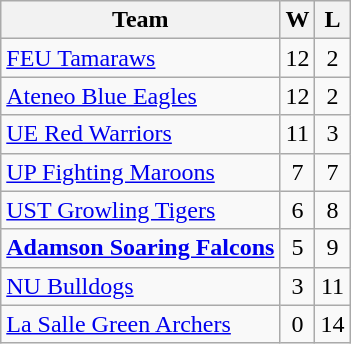<table class="wikitable" align="center"|>
<tr>
<th>Team</th>
<th>W</th>
<th>L</th>
</tr>
<tr align="center">
<td align="left"><a href='#'>FEU Tamaraws</a></td>
<td>12</td>
<td>2</td>
</tr>
<tr align="center">
<td align="left"><a href='#'>Ateneo Blue Eagles</a></td>
<td>12</td>
<td>2</td>
</tr>
<tr align="center">
<td align="left"><a href='#'>UE Red Warriors</a></td>
<td>11</td>
<td>3</td>
</tr>
<tr align="center">
<td align="left"><a href='#'>UP Fighting Maroons</a></td>
<td>7</td>
<td>7</td>
</tr>
<tr align="center">
<td align="left"><a href='#'>UST Growling Tigers</a></td>
<td>6</td>
<td>8</td>
</tr>
<tr align="center">
<td align="left"><strong><a href='#'>Adamson Soaring Falcons</a></strong></td>
<td>5</td>
<td>9</td>
</tr>
<tr align="center">
<td align="left"><a href='#'>NU Bulldogs</a></td>
<td>3</td>
<td>11</td>
</tr>
<tr align="center">
<td align="left"><a href='#'>La Salle Green Archers</a></td>
<td>0</td>
<td>14</td>
</tr>
</table>
